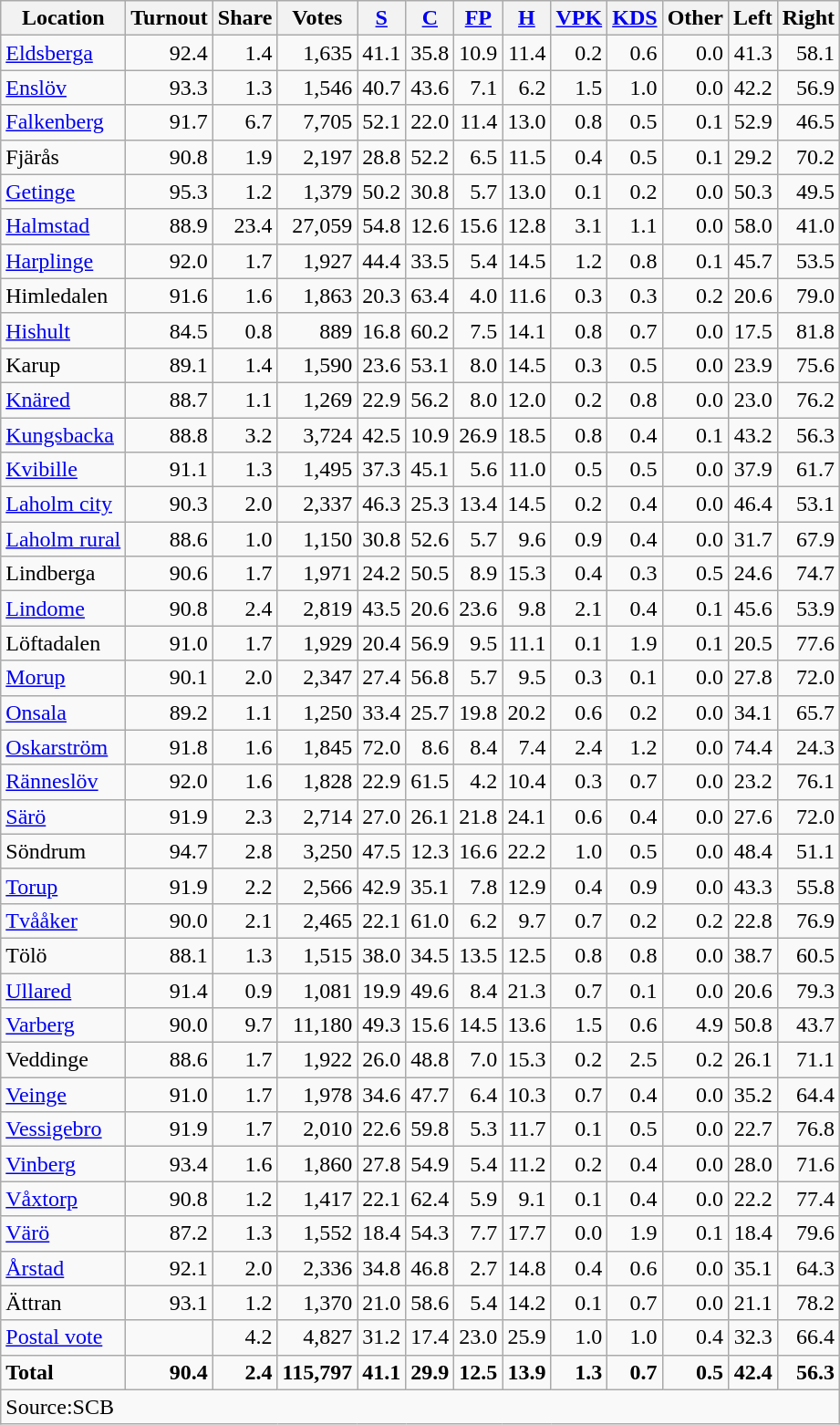<table class="wikitable sortable" style=text-align:right>
<tr>
<th>Location</th>
<th>Turnout</th>
<th>Share</th>
<th>Votes</th>
<th><a href='#'>S</a></th>
<th><a href='#'>C</a></th>
<th><a href='#'>FP</a></th>
<th><a href='#'>H</a></th>
<th><a href='#'>VPK</a></th>
<th><a href='#'>KDS</a></th>
<th>Other</th>
<th>Left</th>
<th>Right</th>
</tr>
<tr>
<td align=left><a href='#'>Eldsberga</a></td>
<td>92.4</td>
<td>1.4</td>
<td>1,635</td>
<td>41.1</td>
<td>35.8</td>
<td>10.9</td>
<td>11.4</td>
<td>0.2</td>
<td>0.6</td>
<td>0.0</td>
<td>41.3</td>
<td>58.1</td>
</tr>
<tr>
<td align=left><a href='#'>Enslöv</a></td>
<td>93.3</td>
<td>1.3</td>
<td>1,546</td>
<td>40.7</td>
<td>43.6</td>
<td>7.1</td>
<td>6.2</td>
<td>1.5</td>
<td>1.0</td>
<td>0.0</td>
<td>42.2</td>
<td>56.9</td>
</tr>
<tr>
<td align=left><a href='#'>Falkenberg</a></td>
<td>91.7</td>
<td>6.7</td>
<td>7,705</td>
<td>52.1</td>
<td>22.0</td>
<td>11.4</td>
<td>13.0</td>
<td>0.8</td>
<td>0.5</td>
<td>0.1</td>
<td>52.9</td>
<td>46.5</td>
</tr>
<tr>
<td align=left>Fjärås</td>
<td>90.8</td>
<td>1.9</td>
<td>2,197</td>
<td>28.8</td>
<td>52.2</td>
<td>6.5</td>
<td>11.5</td>
<td>0.4</td>
<td>0.5</td>
<td>0.1</td>
<td>29.2</td>
<td>70.2</td>
</tr>
<tr>
<td align=left><a href='#'>Getinge</a></td>
<td>95.3</td>
<td>1.2</td>
<td>1,379</td>
<td>50.2</td>
<td>30.8</td>
<td>5.7</td>
<td>13.0</td>
<td>0.1</td>
<td>0.2</td>
<td>0.0</td>
<td>50.3</td>
<td>49.5</td>
</tr>
<tr>
<td align=left><a href='#'>Halmstad</a></td>
<td>88.9</td>
<td>23.4</td>
<td>27,059</td>
<td>54.8</td>
<td>12.6</td>
<td>15.6</td>
<td>12.8</td>
<td>3.1</td>
<td>1.1</td>
<td>0.0</td>
<td>58.0</td>
<td>41.0</td>
</tr>
<tr>
<td align=left><a href='#'>Harplinge</a></td>
<td>92.0</td>
<td>1.7</td>
<td>1,927</td>
<td>44.4</td>
<td>33.5</td>
<td>5.4</td>
<td>14.5</td>
<td>1.2</td>
<td>0.8</td>
<td>0.1</td>
<td>45.7</td>
<td>53.5</td>
</tr>
<tr>
<td align=left>Himledalen</td>
<td>91.6</td>
<td>1.6</td>
<td>1,863</td>
<td>20.3</td>
<td>63.4</td>
<td>4.0</td>
<td>11.6</td>
<td>0.3</td>
<td>0.3</td>
<td>0.2</td>
<td>20.6</td>
<td>79.0</td>
</tr>
<tr>
<td align=left><a href='#'>Hishult</a></td>
<td>84.5</td>
<td>0.8</td>
<td>889</td>
<td>16.8</td>
<td>60.2</td>
<td>7.5</td>
<td>14.1</td>
<td>0.8</td>
<td>0.7</td>
<td>0.0</td>
<td>17.5</td>
<td>81.8</td>
</tr>
<tr>
<td align=left>Karup</td>
<td>89.1</td>
<td>1.4</td>
<td>1,590</td>
<td>23.6</td>
<td>53.1</td>
<td>8.0</td>
<td>14.5</td>
<td>0.3</td>
<td>0.5</td>
<td>0.0</td>
<td>23.9</td>
<td>75.6</td>
</tr>
<tr>
<td align=left><a href='#'>Knäred</a></td>
<td>88.7</td>
<td>1.1</td>
<td>1,269</td>
<td>22.9</td>
<td>56.2</td>
<td>8.0</td>
<td>12.0</td>
<td>0.2</td>
<td>0.8</td>
<td>0.0</td>
<td>23.0</td>
<td>76.2</td>
</tr>
<tr>
<td align=left><a href='#'>Kungsbacka</a></td>
<td>88.8</td>
<td>3.2</td>
<td>3,724</td>
<td>42.5</td>
<td>10.9</td>
<td>26.9</td>
<td>18.5</td>
<td>0.8</td>
<td>0.4</td>
<td>0.1</td>
<td>43.2</td>
<td>56.3</td>
</tr>
<tr>
<td align=left><a href='#'>Kvibille</a></td>
<td>91.1</td>
<td>1.3</td>
<td>1,495</td>
<td>37.3</td>
<td>45.1</td>
<td>5.6</td>
<td>11.0</td>
<td>0.5</td>
<td>0.5</td>
<td>0.0</td>
<td>37.9</td>
<td>61.7</td>
</tr>
<tr>
<td align=left><a href='#'>Laholm city</a></td>
<td>90.3</td>
<td>2.0</td>
<td>2,337</td>
<td>46.3</td>
<td>25.3</td>
<td>13.4</td>
<td>14.5</td>
<td>0.2</td>
<td>0.4</td>
<td>0.0</td>
<td>46.4</td>
<td>53.1</td>
</tr>
<tr>
<td align=left><a href='#'>Laholm rural</a></td>
<td>88.6</td>
<td>1.0</td>
<td>1,150</td>
<td>30.8</td>
<td>52.6</td>
<td>5.7</td>
<td>9.6</td>
<td>0.9</td>
<td>0.4</td>
<td>0.0</td>
<td>31.7</td>
<td>67.9</td>
</tr>
<tr>
<td align=left>Lindberga</td>
<td>90.6</td>
<td>1.7</td>
<td>1,971</td>
<td>24.2</td>
<td>50.5</td>
<td>8.9</td>
<td>15.3</td>
<td>0.4</td>
<td>0.3</td>
<td>0.5</td>
<td>24.6</td>
<td>74.7</td>
</tr>
<tr>
<td align=left><a href='#'>Lindome</a></td>
<td>90.8</td>
<td>2.4</td>
<td>2,819</td>
<td>43.5</td>
<td>20.6</td>
<td>23.6</td>
<td>9.8</td>
<td>2.1</td>
<td>0.4</td>
<td>0.1</td>
<td>45.6</td>
<td>53.9</td>
</tr>
<tr>
<td align=left>Löftadalen</td>
<td>91.0</td>
<td>1.7</td>
<td>1,929</td>
<td>20.4</td>
<td>56.9</td>
<td>9.5</td>
<td>11.1</td>
<td>0.1</td>
<td>1.9</td>
<td>0.1</td>
<td>20.5</td>
<td>77.6</td>
</tr>
<tr>
<td align=left><a href='#'>Morup</a></td>
<td>90.1</td>
<td>2.0</td>
<td>2,347</td>
<td>27.4</td>
<td>56.8</td>
<td>5.7</td>
<td>9.5</td>
<td>0.3</td>
<td>0.1</td>
<td>0.0</td>
<td>27.8</td>
<td>72.0</td>
</tr>
<tr>
<td align=left><a href='#'>Onsala</a></td>
<td>89.2</td>
<td>1.1</td>
<td>1,250</td>
<td>33.4</td>
<td>25.7</td>
<td>19.8</td>
<td>20.2</td>
<td>0.6</td>
<td>0.2</td>
<td>0.0</td>
<td>34.1</td>
<td>65.7</td>
</tr>
<tr>
<td align=left><a href='#'>Oskarström</a></td>
<td>91.8</td>
<td>1.6</td>
<td>1,845</td>
<td>72.0</td>
<td>8.6</td>
<td>8.4</td>
<td>7.4</td>
<td>2.4</td>
<td>1.2</td>
<td>0.0</td>
<td>74.4</td>
<td>24.3</td>
</tr>
<tr>
<td align=left><a href='#'>Ränneslöv</a></td>
<td>92.0</td>
<td>1.6</td>
<td>1,828</td>
<td>22.9</td>
<td>61.5</td>
<td>4.2</td>
<td>10.4</td>
<td>0.3</td>
<td>0.7</td>
<td>0.0</td>
<td>23.2</td>
<td>76.1</td>
</tr>
<tr>
<td align=left><a href='#'>Särö</a></td>
<td>91.9</td>
<td>2.3</td>
<td>2,714</td>
<td>27.0</td>
<td>26.1</td>
<td>21.8</td>
<td>24.1</td>
<td>0.6</td>
<td>0.4</td>
<td>0.0</td>
<td>27.6</td>
<td>72.0</td>
</tr>
<tr>
<td align=left>Söndrum</td>
<td>94.7</td>
<td>2.8</td>
<td>3,250</td>
<td>47.5</td>
<td>12.3</td>
<td>16.6</td>
<td>22.2</td>
<td>1.0</td>
<td>0.5</td>
<td>0.0</td>
<td>48.4</td>
<td>51.1</td>
</tr>
<tr>
<td align=left><a href='#'>Torup</a></td>
<td>91.9</td>
<td>2.2</td>
<td>2,566</td>
<td>42.9</td>
<td>35.1</td>
<td>7.8</td>
<td>12.9</td>
<td>0.4</td>
<td>0.9</td>
<td>0.0</td>
<td>43.3</td>
<td>55.8</td>
</tr>
<tr>
<td align=left><a href='#'>Tvååker</a></td>
<td>90.0</td>
<td>2.1</td>
<td>2,465</td>
<td>22.1</td>
<td>61.0</td>
<td>6.2</td>
<td>9.7</td>
<td>0.7</td>
<td>0.2</td>
<td>0.2</td>
<td>22.8</td>
<td>76.9</td>
</tr>
<tr>
<td align=left>Tölö</td>
<td>88.1</td>
<td>1.3</td>
<td>1,515</td>
<td>38.0</td>
<td>34.5</td>
<td>13.5</td>
<td>12.5</td>
<td>0.8</td>
<td>0.8</td>
<td>0.0</td>
<td>38.7</td>
<td>60.5</td>
</tr>
<tr>
<td align=left><a href='#'>Ullared</a></td>
<td>91.4</td>
<td>0.9</td>
<td>1,081</td>
<td>19.9</td>
<td>49.6</td>
<td>8.4</td>
<td>21.3</td>
<td>0.7</td>
<td>0.1</td>
<td>0.0</td>
<td>20.6</td>
<td>79.3</td>
</tr>
<tr>
<td align=left><a href='#'>Varberg</a></td>
<td>90.0</td>
<td>9.7</td>
<td>11,180</td>
<td>49.3</td>
<td>15.6</td>
<td>14.5</td>
<td>13.6</td>
<td>1.5</td>
<td>0.6</td>
<td>4.9</td>
<td>50.8</td>
<td>43.7</td>
</tr>
<tr>
<td align=left>Veddinge</td>
<td>88.6</td>
<td>1.7</td>
<td>1,922</td>
<td>26.0</td>
<td>48.8</td>
<td>7.0</td>
<td>15.3</td>
<td>0.2</td>
<td>2.5</td>
<td>0.2</td>
<td>26.1</td>
<td>71.1</td>
</tr>
<tr>
<td align=left><a href='#'>Veinge</a></td>
<td>91.0</td>
<td>1.7</td>
<td>1,978</td>
<td>34.6</td>
<td>47.7</td>
<td>6.4</td>
<td>10.3</td>
<td>0.7</td>
<td>0.4</td>
<td>0.0</td>
<td>35.2</td>
<td>64.4</td>
</tr>
<tr>
<td align=left><a href='#'>Vessigebro</a></td>
<td>91.9</td>
<td>1.7</td>
<td>2,010</td>
<td>22.6</td>
<td>59.8</td>
<td>5.3</td>
<td>11.7</td>
<td>0.1</td>
<td>0.5</td>
<td>0.0</td>
<td>22.7</td>
<td>76.8</td>
</tr>
<tr>
<td align=left><a href='#'>Vinberg</a></td>
<td>93.4</td>
<td>1.6</td>
<td>1,860</td>
<td>27.8</td>
<td>54.9</td>
<td>5.4</td>
<td>11.2</td>
<td>0.2</td>
<td>0.4</td>
<td>0.0</td>
<td>28.0</td>
<td>71.6</td>
</tr>
<tr>
<td align=left><a href='#'>Våxtorp</a></td>
<td>90.8</td>
<td>1.2</td>
<td>1,417</td>
<td>22.1</td>
<td>62.4</td>
<td>5.9</td>
<td>9.1</td>
<td>0.1</td>
<td>0.4</td>
<td>0.0</td>
<td>22.2</td>
<td>77.4</td>
</tr>
<tr>
<td align=left><a href='#'>Värö</a></td>
<td>87.2</td>
<td>1.3</td>
<td>1,552</td>
<td>18.4</td>
<td>54.3</td>
<td>7.7</td>
<td>17.7</td>
<td>0.0</td>
<td>1.9</td>
<td>0.1</td>
<td>18.4</td>
<td>79.6</td>
</tr>
<tr>
<td align=left><a href='#'>Årstad</a></td>
<td>92.1</td>
<td>2.0</td>
<td>2,336</td>
<td>34.8</td>
<td>46.8</td>
<td>2.7</td>
<td>14.8</td>
<td>0.4</td>
<td>0.6</td>
<td>0.0</td>
<td>35.1</td>
<td>64.3</td>
</tr>
<tr>
<td align=left>Ättran</td>
<td>93.1</td>
<td>1.2</td>
<td>1,370</td>
<td>21.0</td>
<td>58.6</td>
<td>5.4</td>
<td>14.2</td>
<td>0.1</td>
<td>0.7</td>
<td>0.0</td>
<td>21.1</td>
<td>78.2</td>
</tr>
<tr>
<td align=left><a href='#'>Postal vote</a></td>
<td></td>
<td>4.2</td>
<td>4,827</td>
<td>31.2</td>
<td>17.4</td>
<td>23.0</td>
<td>25.9</td>
<td>1.0</td>
<td>1.0</td>
<td>0.4</td>
<td>32.3</td>
<td>66.4</td>
</tr>
<tr>
<td align=left><strong>Total</strong></td>
<td><strong>90.4</strong></td>
<td><strong>2.4</strong></td>
<td><strong>115,797</strong></td>
<td><strong>41.1</strong></td>
<td><strong>29.9</strong></td>
<td><strong>12.5</strong></td>
<td><strong>13.9</strong></td>
<td><strong>1.3</strong></td>
<td><strong>0.7</strong></td>
<td><strong>0.5</strong></td>
<td><strong>42.4</strong></td>
<td><strong>56.3</strong></td>
</tr>
<tr>
<td align=left colspan=13>Source:SCB </td>
</tr>
</table>
